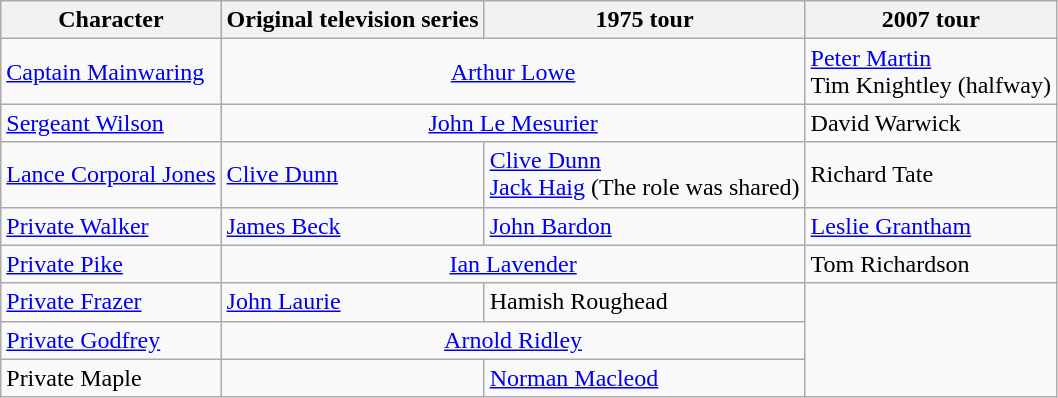<table class="wikitable">
<tr>
<th>Character</th>
<th>Original television series</th>
<th>1975 tour</th>
<th>2007 tour</th>
</tr>
<tr>
<td><a href='#'>Captain Mainwaring</a></td>
<td colspan="2" style="text-align:center;"><a href='#'>Arthur Lowe</a></td>
<td><a href='#'>Peter Martin</a> <br> Tim Knightley (halfway)</td>
</tr>
<tr>
<td><a href='#'>Sergeant Wilson</a></td>
<td colspan="2" style="text-align:center;"><a href='#'>John Le Mesurier</a></td>
<td>David Warwick</td>
</tr>
<tr>
<td><a href='#'>Lance Corporal Jones</a></td>
<td><a href='#'>Clive Dunn</a></td>
<td><a href='#'>Clive Dunn</a> <br> <a href='#'>Jack Haig</a> (The role was shared)</td>
<td>Richard Tate</td>
</tr>
<tr>
<td><a href='#'>Private Walker</a></td>
<td><a href='#'>James Beck</a></td>
<td><a href='#'>John Bardon</a></td>
<td><a href='#'>Leslie Grantham</a></td>
</tr>
<tr>
<td><a href='#'>Private Pike</a></td>
<td colspan="2" style="text-align:center;"><a href='#'>Ian Lavender</a></td>
<td>Tom Richardson</td>
</tr>
<tr>
<td><a href='#'>Private Frazer</a></td>
<td><a href='#'>John Laurie</a></td>
<td>Hamish Roughead</td>
<td rowspan="3"></td>
</tr>
<tr>
<td><a href='#'>Private Godfrey</a></td>
<td colspan="2" style="text-align:center;"><a href='#'>Arnold Ridley</a></td>
</tr>
<tr>
<td>Private Maple</td>
<td></td>
<td><a href='#'>Norman Macleod</a></td>
</tr>
</table>
